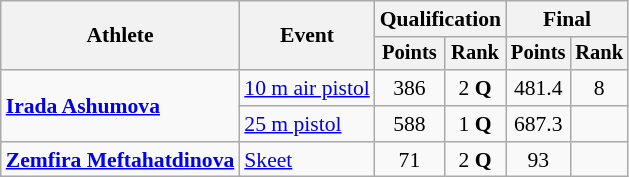<table class="wikitable" style="font-size:90%">
<tr>
<th rowspan="2">Athlete</th>
<th rowspan="2">Event</th>
<th colspan=2>Qualification</th>
<th colspan=2>Final</th>
</tr>
<tr style="font-size:95%">
<th>Points</th>
<th>Rank</th>
<th>Points</th>
<th>Rank</th>
</tr>
<tr align=center>
<td align=left rowspan=2><strong><a href='#'>Irada Ashumova</a></strong></td>
<td align=left><a href='#'>10 m air pistol</a></td>
<td>386</td>
<td>2 <strong>Q</strong></td>
<td>481.4</td>
<td>8</td>
</tr>
<tr align=center>
<td align=left><a href='#'>25 m pistol</a></td>
<td>588</td>
<td>1 <strong>Q</strong></td>
<td>687.3</td>
<td></td>
</tr>
<tr align=center>
<td align=left><strong><a href='#'>Zemfira Meftahatdinova</a></strong></td>
<td align=left><a href='#'>Skeet</a></td>
<td>71</td>
<td>2 <strong>Q</strong></td>
<td>93</td>
<td></td>
</tr>
</table>
